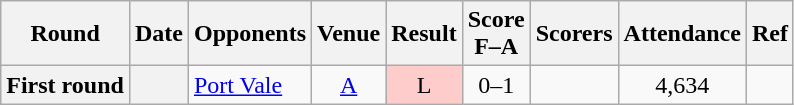<table class="wikitable plainrowheaders" style="text-align:center">
<tr>
<th scope="col">Round</th>
<th scope="col">Date</th>
<th scope="col">Opponents</th>
<th scope="col">Venue</th>
<th scope="col">Result</th>
<th scope="col">Score<br>F–A</th>
<th scope="col" class="unsortable">Scorers</th>
<th scope="col">Attendance</th>
<th scope="col" class="unsortable">Ref</th>
</tr>
<tr>
<th scope="row">First round</th>
<th scope="row"></th>
<td align="left"><a href='#'>Port Vale</a></td>
<td><a href='#'>A</a></td>
<td style="background-color:#FFCCCC">L</td>
<td>0–1</td>
<td align="left"></td>
<td>4,634</td>
<td></td>
</tr>
</table>
